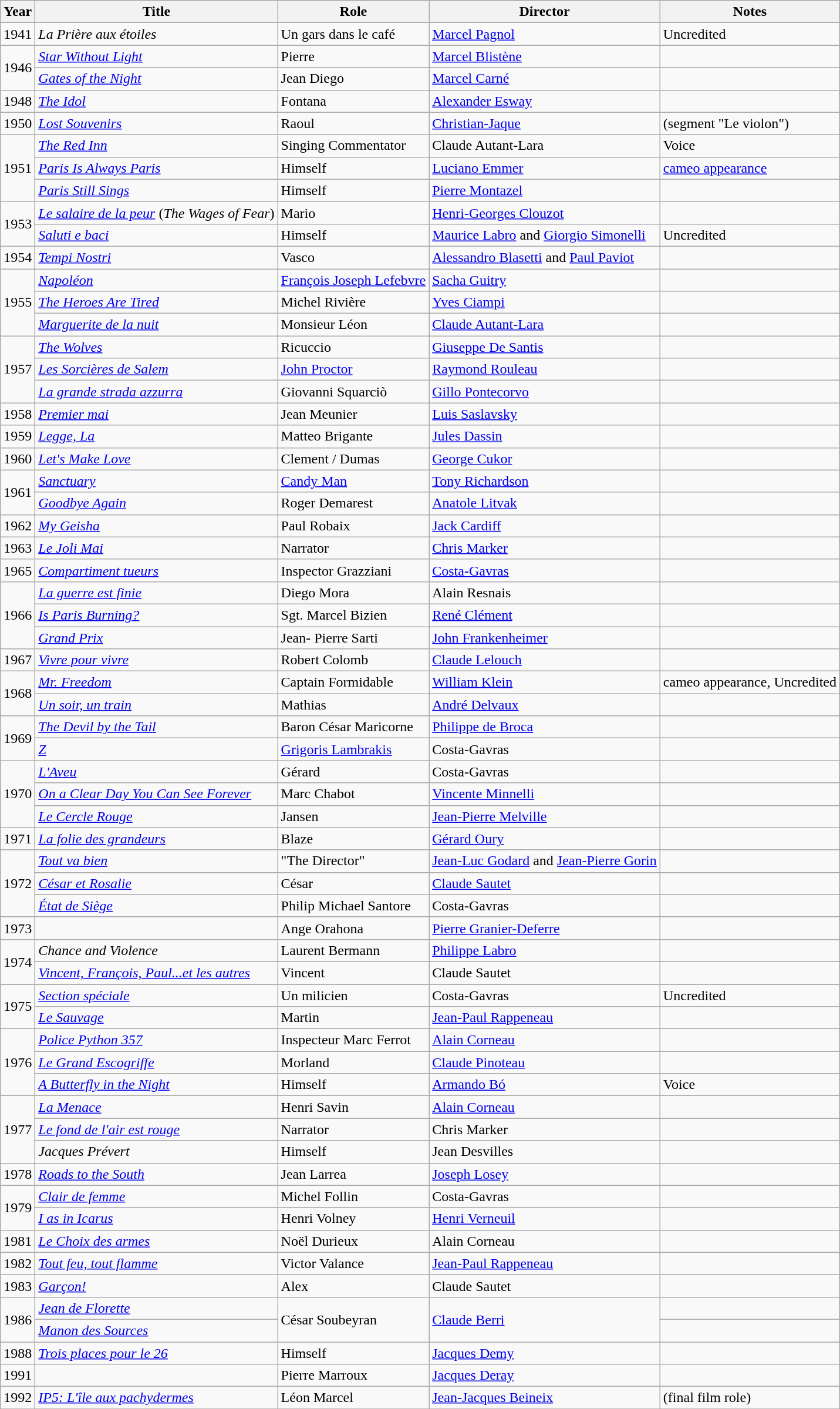<table class="wikitable sortable">
<tr>
<th>Year</th>
<th>Title</th>
<th>Role</th>
<th>Director</th>
<th>Notes</th>
</tr>
<tr>
<td>1941</td>
<td><em>La Prière aux étoiles</em></td>
<td>Un gars dans le café</td>
<td><a href='#'>Marcel Pagnol</a></td>
<td>Uncredited</td>
</tr>
<tr>
<td rowspan=2>1946</td>
<td><em><a href='#'>Star Without Light</a></em></td>
<td>Pierre</td>
<td><a href='#'>Marcel Blistène</a></td>
<td></td>
</tr>
<tr>
<td><em><a href='#'>Gates of the Night</a></em></td>
<td>Jean Diego</td>
<td><a href='#'>Marcel Carné</a></td>
<td></td>
</tr>
<tr>
<td>1948</td>
<td><em><a href='#'>The Idol</a></em></td>
<td>Fontana</td>
<td><a href='#'>Alexander Esway</a></td>
<td></td>
</tr>
<tr>
<td>1950</td>
<td><em><a href='#'>Lost Souvenirs</a></em></td>
<td>Raoul</td>
<td><a href='#'>Christian-Jaque</a></td>
<td>(segment "Le violon")</td>
</tr>
<tr>
<td rowspan=3>1951</td>
<td><em><a href='#'>The Red Inn</a></em></td>
<td>Singing Commentator</td>
<td>Claude Autant-Lara</td>
<td>Voice</td>
</tr>
<tr>
<td><em><a href='#'>Paris Is Always Paris</a></em></td>
<td>Himself</td>
<td><a href='#'>Luciano Emmer</a></td>
<td><a href='#'>cameo appearance</a></td>
</tr>
<tr>
<td><em><a href='#'>Paris Still Sings</a></em></td>
<td>Himself</td>
<td><a href='#'>Pierre Montazel</a></td>
<td></td>
</tr>
<tr>
<td rowspan=2>1953</td>
<td><em><a href='#'>Le salaire de la peur</a></em> (<em>The Wages of Fear</em>)</td>
<td>Mario</td>
<td><a href='#'>Henri-Georges Clouzot</a></td>
<td></td>
</tr>
<tr>
<td><em><a href='#'>Saluti e baci</a></em></td>
<td>Himself</td>
<td><a href='#'>Maurice Labro</a> and <a href='#'>Giorgio Simonelli</a></td>
<td>Uncredited</td>
</tr>
<tr>
<td>1954</td>
<td><em><a href='#'>Tempi Nostri</a></em></td>
<td>Vasco</td>
<td><a href='#'>Alessandro Blasetti</a> and <a href='#'>Paul Paviot</a></td>
<td></td>
</tr>
<tr>
<td rowspan=3>1955</td>
<td><em><a href='#'>Napoléon</a></em></td>
<td><a href='#'>François Joseph Lefebvre</a></td>
<td><a href='#'>Sacha Guitry</a></td>
<td></td>
</tr>
<tr>
<td><em><a href='#'>The Heroes Are Tired</a></em></td>
<td>Michel Rivière</td>
<td><a href='#'>Yves Ciampi</a></td>
<td></td>
</tr>
<tr>
<td><em><a href='#'>Marguerite de la nuit</a></em></td>
<td>Monsieur Léon</td>
<td><a href='#'>Claude Autant-Lara</a></td>
<td></td>
</tr>
<tr>
<td rowspan=3>1957</td>
<td><em><a href='#'>The Wolves</a></em></td>
<td>Ricuccio</td>
<td><a href='#'>Giuseppe De Santis</a></td>
<td></td>
</tr>
<tr>
<td><em><a href='#'>Les Sorcières de Salem</a></em></td>
<td><a href='#'>John Proctor</a></td>
<td><a href='#'>Raymond Rouleau</a></td>
<td></td>
</tr>
<tr>
<td><em><a href='#'>La grande strada azzurra</a></em></td>
<td>Giovanni Squarciò</td>
<td><a href='#'>Gillo Pontecorvo</a></td>
<td></td>
</tr>
<tr>
<td>1958</td>
<td><em><a href='#'>Premier mai</a></em></td>
<td>Jean Meunier</td>
<td><a href='#'>Luis Saslavsky</a></td>
<td></td>
</tr>
<tr>
<td>1959</td>
<td><em><a href='#'>Legge, La</a></em></td>
<td>Matteo Brigante</td>
<td><a href='#'>Jules Dassin</a></td>
<td></td>
</tr>
<tr>
<td>1960</td>
<td><em><a href='#'>Let's Make Love</a></em></td>
<td>Clement / Dumas</td>
<td><a href='#'>George Cukor</a></td>
<td></td>
</tr>
<tr>
<td rowspan=2>1961</td>
<td><em><a href='#'>Sanctuary</a></em></td>
<td><a href='#'>Candy Man</a></td>
<td><a href='#'>Tony Richardson</a></td>
<td></td>
</tr>
<tr>
<td><em><a href='#'>Goodbye Again</a></em></td>
<td>Roger Demarest</td>
<td><a href='#'>Anatole Litvak</a></td>
<td></td>
</tr>
<tr>
<td>1962</td>
<td><em><a href='#'>My Geisha</a></em></td>
<td>Paul Robaix</td>
<td><a href='#'>Jack Cardiff</a></td>
<td></td>
</tr>
<tr>
<td>1963</td>
<td><em><a href='#'>Le Joli Mai</a></em></td>
<td>Narrator</td>
<td><a href='#'>Chris Marker</a></td>
<td></td>
</tr>
<tr>
<td>1965</td>
<td><em><a href='#'>Compartiment tueurs</a></em></td>
<td>Inspector Grazziani</td>
<td><a href='#'>Costa-Gavras</a></td>
<td></td>
</tr>
<tr>
<td rowspan=3>1966</td>
<td><em><a href='#'>La guerre est finie</a></em></td>
<td>Diego Mora</td>
<td>Alain Resnais</td>
<td></td>
</tr>
<tr>
<td><em><a href='#'>Is Paris Burning?</a></em></td>
<td>Sgt. Marcel Bizien</td>
<td><a href='#'>René Clément</a></td>
<td></td>
</tr>
<tr>
<td><em><a href='#'>Grand Prix</a></em></td>
<td>Jean- Pierre Sarti</td>
<td><a href='#'>John Frankenheimer</a></td>
<td></td>
</tr>
<tr>
<td>1967</td>
<td><em><a href='#'>Vivre pour vivre</a></em></td>
<td>Robert Colomb</td>
<td><a href='#'>Claude Lelouch</a></td>
<td></td>
</tr>
<tr>
<td rowspan=2>1968</td>
<td><em><a href='#'>Mr. Freedom</a></em></td>
<td>Captain Formidable</td>
<td><a href='#'>William Klein</a></td>
<td>cameo appearance, Uncredited</td>
</tr>
<tr>
<td><em><a href='#'>Un soir, un train</a></em></td>
<td>Mathias</td>
<td><a href='#'>André Delvaux</a></td>
<td></td>
</tr>
<tr>
<td rowspan=2>1969</td>
<td><em><a href='#'>The Devil by the Tail</a></em></td>
<td>Baron César Maricorne</td>
<td><a href='#'>Philippe de Broca</a></td>
<td></td>
</tr>
<tr>
<td><em><a href='#'>Z</a></em></td>
<td><a href='#'>Grigoris Lambrakis</a></td>
<td>Costa-Gavras</td>
<td></td>
</tr>
<tr>
<td rowspan=3>1970</td>
<td><em><a href='#'>L'Aveu</a></em></td>
<td>Gérard</td>
<td>Costa-Gavras</td>
<td></td>
</tr>
<tr>
<td><em><a href='#'>On a Clear Day You Can See Forever</a></em></td>
<td>Marc Chabot</td>
<td><a href='#'>Vincente Minnelli</a></td>
<td><br></td>
</tr>
<tr>
<td><em><a href='#'>Le Cercle Rouge</a></em></td>
<td>Jansen</td>
<td><a href='#'>Jean-Pierre Melville</a></td>
<td></td>
</tr>
<tr>
<td rowspan=1>1971</td>
<td><em><a href='#'>La folie des grandeurs</a></em></td>
<td>Blaze</td>
<td><a href='#'>Gérard Oury</a></td>
<td></td>
</tr>
<tr>
<td rowspan=3>1972</td>
<td><em><a href='#'>Tout va bien</a></em></td>
<td>"The Director"</td>
<td><a href='#'>Jean-Luc Godard</a> and <a href='#'>Jean-Pierre Gorin</a></td>
<td></td>
</tr>
<tr>
<td><em><a href='#'>César et Rosalie</a></em></td>
<td>César</td>
<td><a href='#'>Claude Sautet</a></td>
<td></td>
</tr>
<tr>
<td><em><a href='#'>État de Siège</a></em></td>
<td>Philip Michael Santore</td>
<td>Costa-Gavras</td>
<td></td>
</tr>
<tr>
<td>1973</td>
<td><em></em></td>
<td>Ange Orahona</td>
<td><a href='#'>Pierre Granier-Deferre</a></td>
<td></td>
</tr>
<tr>
<td rowspan=2>1974</td>
<td><em>Chance and Violence</em></td>
<td>Laurent Bermann</td>
<td><a href='#'>Philippe Labro</a></td>
<td></td>
</tr>
<tr>
<td><em><a href='#'>Vincent, François, Paul...et les autres</a></em></td>
<td>Vincent</td>
<td>Claude Sautet</td>
<td></td>
</tr>
<tr>
<td rowspan=2>1975</td>
<td><em><a href='#'>Section spéciale</a></em></td>
<td>Un milicien</td>
<td>Costa-Gavras</td>
<td>Uncredited</td>
</tr>
<tr>
<td><em><a href='#'>Le Sauvage</a></em></td>
<td>Martin</td>
<td><a href='#'>Jean-Paul Rappeneau</a></td>
<td></td>
</tr>
<tr>
<td rowspan=3>1976</td>
<td><em><a href='#'>Police Python 357</a></em></td>
<td>Inspecteur Marc Ferrot</td>
<td><a href='#'>Alain Corneau</a></td>
<td></td>
</tr>
<tr>
<td><em><a href='#'>Le Grand Escogriffe</a></em></td>
<td>Morland</td>
<td><a href='#'>Claude Pinoteau</a></td>
<td></td>
</tr>
<tr>
<td><em><a href='#'>A Butterfly in the Night</a></em></td>
<td>Himself</td>
<td><a href='#'>Armando Bó</a></td>
<td>Voice</td>
</tr>
<tr>
<td rowspan=3>1977</td>
<td><em><a href='#'>La Menace</a></em></td>
<td>Henri Savin</td>
<td><a href='#'>Alain Corneau</a></td>
<td></td>
</tr>
<tr>
<td><em><a href='#'>Le fond de l'air est rouge</a></em></td>
<td>Narrator</td>
<td>Chris Marker</td>
<td></td>
</tr>
<tr>
<td><em>Jacques Prévert</em></td>
<td>Himself</td>
<td>Jean Desvilles</td>
<td></td>
</tr>
<tr>
<td>1978</td>
<td><em><a href='#'>Roads to the South</a></em></td>
<td>Jean Larrea</td>
<td><a href='#'>Joseph Losey</a></td>
<td></td>
</tr>
<tr>
<td rowspan=2>1979</td>
<td><em><a href='#'>Clair de femme</a></em></td>
<td>Michel Follin</td>
<td>Costa-Gavras</td>
<td></td>
</tr>
<tr>
<td><em><a href='#'>I as in Icarus</a></em></td>
<td>Henri Volney</td>
<td><a href='#'>Henri Verneuil</a></td>
<td></td>
</tr>
<tr>
<td>1981</td>
<td><em><a href='#'>Le Choix des armes</a></em></td>
<td>Noël Durieux</td>
<td>Alain Corneau</td>
<td></td>
</tr>
<tr>
<td>1982</td>
<td><em><a href='#'>Tout feu, tout flamme</a></em></td>
<td>Victor Valance</td>
<td><a href='#'>Jean-Paul Rappeneau</a></td>
<td></td>
</tr>
<tr>
<td>1983</td>
<td><em><a href='#'>Garçon!</a></em></td>
<td>Alex</td>
<td>Claude Sautet</td>
<td></td>
</tr>
<tr>
<td rowspan=2>1986</td>
<td><em><a href='#'>Jean de Florette</a></em></td>
<td rowspan=2>César Soubeyran</td>
<td rowspan=2><a href='#'>Claude Berri</a></td>
<td></td>
</tr>
<tr>
<td><em><a href='#'>Manon des Sources</a></em></td>
<td></td>
</tr>
<tr>
<td>1988</td>
<td><em><a href='#'>Trois places pour le 26</a></em></td>
<td>Himself</td>
<td><a href='#'>Jacques Demy</a></td>
<td></td>
</tr>
<tr>
<td>1991</td>
<td><em></em></td>
<td>Pierre Marroux</td>
<td><a href='#'>Jacques Deray</a></td>
<td></td>
</tr>
<tr>
<td>1992</td>
<td><em><a href='#'>IP5: L'île aux pachydermes</a></em></td>
<td>Léon Marcel</td>
<td><a href='#'>Jean-Jacques Beineix</a></td>
<td>(final film role)</td>
</tr>
<tr>
</tr>
</table>
